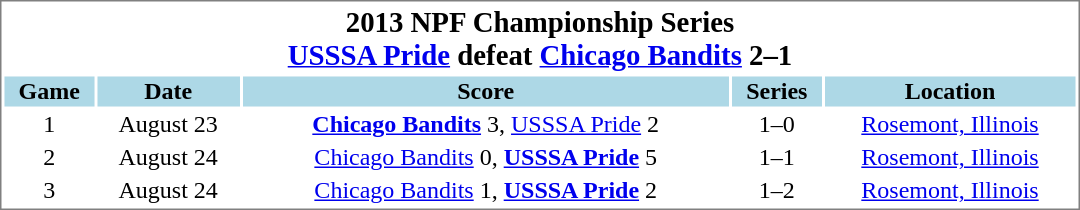<table cellpadding="1"  style="min-width:45em;text-align:center;font-size:100%; border:1px solid gray;">
<tr style="font-size:larger;">
<th colspan=8>2013 NPF Championship Series<br><strong><a href='#'>USSSA Pride</a></strong> defeat <a href='#'>Chicago Bandits</a> 2–1</th>
</tr>
<tr style="background:lightblue;">
<th>Game</th>
<th>Date</th>
<th>Score</th>
<th>Series<br></th>
<th>Location</th>
</tr>
<tr>
<td>1</td>
<td>August 23</td>
<td><strong><a href='#'>Chicago Bandits</a></strong> 3, <a href='#'>USSSA Pride</a> 2 </td>
<td>1–0</td>
<td><a href='#'>Rosemont, Illinois</a></td>
</tr>
<tr>
<td>2</td>
<td>August 24</td>
<td><a href='#'>Chicago Bandits</a> 0, <strong><a href='#'>USSSA Pride</a></strong> 5</td>
<td>1–1</td>
<td><a href='#'>Rosemont, Illinois</a></td>
</tr>
<tr>
<td>3</td>
<td>August 24</td>
<td><a href='#'>Chicago Bandits</a> 1, <strong><a href='#'>USSSA Pride</a></strong> 2</td>
<td>1–2</td>
<td><a href='#'>Rosemont, Illinois</a></td>
</tr>
</table>
